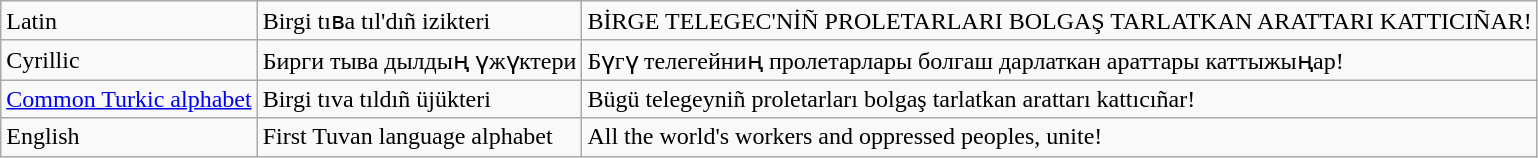<table class="wikitable">
<tr>
<td>Latin</td>
<td>Birgi tıʙa tıl'dıñ izikteri</td>
<td>BİRGE TELEGEC'NİÑ PROLETARLARI BOLGAŞ TARLATKAN ARATTARI KATTICIÑAR!</td>
</tr>
<tr>
<td>Cyrillic</td>
<td>Бирги тыва дылдың үжүктери</td>
<td>Бүгү телегейниң пролетарлары болгаш дарлаткан араттары каттыжыңар!</td>
</tr>
<tr>
<td><a href='#'>Common Turkic alphabet</a></td>
<td>Birgi tıva tıldıñ üjükteri</td>
<td>Bügü telegeyniñ proletarları bolgaş tarlatkan arattarı kattıcıñar!</td>
</tr>
<tr>
<td>English</td>
<td>First Tuvan language alphabet</td>
<td>All the world's workers and oppressed peoples, unite!</td>
</tr>
</table>
